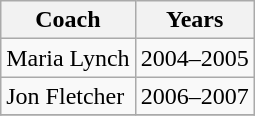<table class="wikitable collapsible">
<tr>
<th>Coach</th>
<th>Years</th>
</tr>
<tr>
<td>Maria Lynch </td>
<td>2004–2005</td>
</tr>
<tr>
<td>Jon Fletcher </td>
<td>2006–2007</td>
</tr>
<tr>
</tr>
</table>
